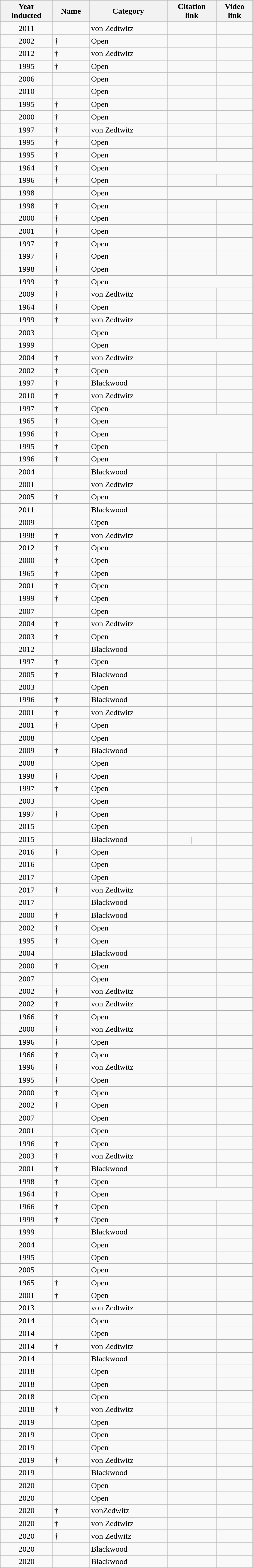<table class="wikitable collapsible collapsed sortable" style="float:right; width: 40%; margin-left:5px;">
<tr>
<th>Year<br>inducted</th>
<th>Name</th>
<th>Category</th>
<th class="unsortable align=center">Citation<br>link</th>
<th class="unsortable align=center">Video<br>link</th>
</tr>
<tr>
<td align="center">2011</td>
<td> </td>
<td>von Zedtwitz</td>
<td align="center"> </td>
<td></td>
</tr>
<tr>
<td align="center">2002</td>
<td> †</td>
<td>Open</td>
<td align="center"> </td>
<td></td>
</tr>
<tr>
<td align="center">2012</td>
<td> †</td>
<td>von Zedtwitz</td>
<td align="center"> </td>
<td></td>
</tr>
<tr>
<td align="center">1995</td>
<td> †</td>
<td>Open</td>
<td align="center"> </td>
<td></td>
</tr>
<tr>
<td align="center">2006</td>
<td></td>
<td>Open</td>
<td align="center"> </td>
<td></td>
</tr>
<tr>
<td align="center">2010</td>
<td></td>
<td>Open</td>
<td align="center"> </td>
<td> </td>
</tr>
<tr>
<td align="center">1995</td>
<td> †</td>
<td>Open</td>
<td align="center"> </td>
<td></td>
</tr>
<tr>
<td align="center">2000</td>
<td> †</td>
<td>Open</td>
<td align="center"> </td>
<td></td>
</tr>
<tr>
<td align="center">1997</td>
<td> †</td>
<td>von Zedtwitz</td>
<td align="center"> </td>
<td></td>
</tr>
<tr>
</tr>
<tr>
</tr>
<tr>
<td align="center">1995</td>
<td> †</td>
<td>Open</td>
<td align="center"> </td>
<td></td>
</tr>
<tr>
<td align="center">1995</td>
<td> †</td>
<td>Open</td>
<td align="center"> </td>
<td></td>
</tr>
<tr>
<td align="center">1964</td>
<td> †</td>
<td>Open <br></td>
</tr>
<tr>
<td align="center">1996</td>
<td> †</td>
<td>Open</td>
<td align="center"> </td>
<td></td>
</tr>
<tr>
<td align="center">1998</td>
<td></td>
<td>Open<br></td>
</tr>
<tr>
<td align="center">1998</td>
<td> †</td>
<td>Open</td>
<td align="center"> </td>
<td></td>
</tr>
<tr>
<td align="center">2000</td>
<td> †</td>
<td>Open</td>
<td align="center"> </td>
<td></td>
</tr>
<tr>
</tr>
<tr>
<td align="center">2001</td>
<td> †</td>
<td>Open</td>
<td align="center"> </td>
<td></td>
</tr>
<tr>
<td align="center">1997</td>
<td> †</td>
<td>Open</td>
<td align="center"> </td>
<td></td>
</tr>
<tr>
<td align="center">1997</td>
<td> †</td>
<td>Open</td>
<td align="center"> </td>
<td></td>
</tr>
<tr>
</tr>
<tr>
<td align="center">1998</td>
<td> †</td>
<td>Open</td>
<td align="center"> </td>
<td></td>
</tr>
<tr>
</tr>
<tr>
<td align="center">1999</td>
<td> †</td>
<td>Open<br></td>
</tr>
<tr>
<td align="center">2009</td>
<td> †</td>
<td>von Zedtwitz</td>
<td align="center"> </td>
<td></td>
</tr>
<tr>
<td align="center">1964</td>
<td> †</td>
<td>Open</td>
<td align="center"> </td>
<td></td>
</tr>
<tr>
<td align="center">1999</td>
<td> †</td>
<td>von Zedtwitz</td>
<td align="center"> </td>
<td></td>
</tr>
<tr>
<td align="center">2003</td>
<td></td>
<td>Open</td>
<td align="center"> </td>
<td> </td>
</tr>
<tr>
<td align="center">1999</td>
<td></td>
<td>Open<br></td>
</tr>
<tr>
<td align="center">2004</td>
<td> †</td>
<td>von Zedtwitz</td>
<td align="center"> </td>
<td></td>
</tr>
<tr>
<td align="center">2002</td>
<td> †</td>
<td>Open</td>
<td align="center"> </td>
<td></td>
</tr>
<tr>
<td align="center">1997</td>
<td> †</td>
<td>Blackwood</td>
<td align="center"> </td>
<td></td>
</tr>
<tr>
<td align="center">2010</td>
<td> †</td>
<td>von Zedtwitz</td>
<td align="center"> </td>
<td></td>
</tr>
<tr>
<td align="center">1997</td>
<td> †</td>
<td>Open</td>
<td align="center"> </td>
<td></td>
</tr>
<tr>
<td align="center">1965</td>
<td> †</td>
<td>Open <br></td>
</tr>
<tr>
<td align="center">1996</td>
<td> †</td>
<td>Open<br></td>
</tr>
<tr>
<td align="center">1995</td>
<td> †</td>
<td>Open<br></td>
</tr>
<tr>
<td align="center">1996</td>
<td> †</td>
<td>Open</td>
<td align="center"> </td>
<td></td>
</tr>
<tr>
<td align="center">2004</td>
<td></td>
<td>Blackwood</td>
<td align="center"> </td>
<td></td>
</tr>
<tr>
<td align="center">2001</td>
<td></td>
<td>von Zedtwitz</td>
<td align="center"> </td>
<td> </td>
</tr>
<tr>
<td align="center">2005</td>
<td> †</td>
<td>Open</td>
<td align="center"> </td>
<td> </td>
</tr>
<tr>
<td align="center">2011</td>
<td></td>
<td>Blackwood</td>
<td align="center"> </td>
<td> </td>
</tr>
<tr>
<td align="center">2009</td>
<td></td>
<td>Open</td>
<td align="center"> </td>
<td> </td>
</tr>
<tr>
<td align="center">1998</td>
<td> †</td>
<td>von Zedtwitz</td>
<td align="center"></td>
<td></td>
</tr>
<tr>
<td align="center">2012</td>
<td> †</td>
<td>Open</td>
<td align="center"> </td>
<td></td>
</tr>
<tr>
<td align="center">2000</td>
<td> †</td>
<td>Open</td>
<td align="center"> </td>
<td> </td>
</tr>
<tr>
<td align="center">1965</td>
<td> †</td>
<td>Open</td>
<td align="center"></td>
<td></td>
</tr>
<tr>
<td align="center">2001</td>
<td> †</td>
<td>Open</td>
<td align="center"> </td>
<td></td>
</tr>
<tr>
<td align="center">1999</td>
<td> †</td>
<td>Open</td>
<td align="center"> </td>
<td></td>
</tr>
<tr>
</tr>
<tr>
<td align="center">2007</td>
<td></td>
<td>Open</td>
<td align="center"> </td>
<td><br> </td>
</tr>
<tr>
<td align="center">2004</td>
<td> †</td>
<td>von Zedtwitz</td>
<td align="center"> </td>
<td></td>
</tr>
<tr>
<td align="center">2003</td>
<td> †</td>
<td>Open</td>
<td align="center"> </td>
<td></td>
</tr>
<tr>
<td align="center">2012</td>
<td></td>
<td>Blackwood</td>
<td align="center"> </td>
<td> </td>
</tr>
<tr>
<td align="center">1997</td>
<td> †</td>
<td>Open</td>
<td align="center"> </td>
<td></td>
</tr>
<tr>
<td align="center">2005</td>
<td> †</td>
<td>Blackwood</td>
<td align="center"> </td>
<td></td>
</tr>
<tr>
<td align="center">2003</td>
<td></td>
<td>Open</td>
<td align="center"> </td>
<td></td>
</tr>
<tr>
</tr>
<tr>
<td align="center">1996</td>
<td> †</td>
<td>Blackwood</td>
<td align="center"> </td>
<td></td>
</tr>
<tr>
</tr>
<tr>
<td align="center">2001</td>
<td> †</td>
<td>von Zedtwitz</td>
<td align="center"> </td>
<td> </td>
</tr>
<tr>
<td align="center">2001</td>
<td> †</td>
<td>Open</td>
<td align="center"> </td>
<td></td>
</tr>
<tr>
<td align="center">2008</td>
<td></td>
<td>Open</td>
<td align="center"></td>
<td></td>
</tr>
<tr>
<td align="center">2009</td>
<td> †</td>
<td>Blackwood</td>
<td align="center"> </td>
<td> </td>
</tr>
<tr>
<td align="center">2008</td>
<td></td>
<td>Open</td>
<td align="center"> </td>
<td> </td>
</tr>
<tr>
<td align="center">1998</td>
<td> †</td>
<td>Open</td>
<td align="center"> </td>
<td></td>
</tr>
<tr>
<td align="center">1997</td>
<td> †</td>
<td>Open</td>
<td align="center"> </td>
<td> </td>
</tr>
<tr>
<td align="center">2003</td>
<td></td>
<td>Open</td>
<td align="center"> </td>
<td> </td>
</tr>
<tr>
<td align="center">1997</td>
<td> †</td>
<td>Open</td>
<td align="center"> </td>
<td></td>
</tr>
<tr>
<td align="center">2015</td>
<td></td>
<td>Open</td>
<td></td>
<td align="center">  </td>
</tr>
<tr>
<td align="center">2015</td>
<td></td>
<td>Blackwood</td>
<td align="center">|<br></td>
</tr>
<tr>
<td align="center">2016</td>
<td> †</td>
<td>Open</td>
<td align="center"> </td>
<td></td>
</tr>
<tr>
<td align="center">2016</td>
<td></td>
<td>Open</td>
<td align="center"></td>
<td></td>
</tr>
<tr>
<td align="center">2017</td>
<td></td>
<td>Open</td>
<td align="center"> </td>
<td></td>
</tr>
<tr>
<td align="center">2017</td>
<td> †</td>
<td>von Zedtwitz</td>
<td align="center"> </td>
<td></td>
</tr>
<tr>
<td align="center">2017</td>
<td></td>
<td>Blackwood</td>
<td align="center"> </td>
<td></td>
</tr>
<tr>
<td align="center">2000</td>
<td> †</td>
<td>Blackwood</td>
<td align="center"> </td>
<td></td>
</tr>
<tr>
<td align="center">2002</td>
<td> †</td>
<td>Open</td>
<td align="center"> </td>
<td></td>
</tr>
<tr>
<td align="center">1995</td>
<td> †</td>
<td>Open</td>
<td align="center"> </td>
<td></td>
</tr>
<tr>
<td align="center">2004</td>
<td></td>
<td>Blackwood </td>
<td align="center"> </td>
<td></td>
</tr>
<tr>
<td align="center">2000</td>
<td> †</td>
<td>Open</td>
<td align="center"> </td>
<td></td>
</tr>
<tr>
<td align="center">2007</td>
<td></td>
<td>Open</td>
<td align="center"> </td>
<td> </td>
</tr>
<tr>
<td align="center">2002</td>
<td> †</td>
<td>von Zedtwitz</td>
<td align="center"> </td>
<td> </td>
</tr>
<tr>
<td align="center">2002</td>
<td> †</td>
<td>von Zedtwitz</td>
<td align="center"> </td>
<td></td>
</tr>
<tr>
<td align="center">1966</td>
<td> †</td>
<td>Open </td>
<td align="center"> </td>
<td></td>
</tr>
<tr>
<td align="center">2000</td>
<td> †</td>
<td>von Zedtwitz</td>
<td align="center"> </td>
<td></td>
</tr>
<tr>
</tr>
<tr>
<td align="center">1996</td>
<td> †</td>
<td>Open</td>
<td align="center"> </td>
<td> </td>
</tr>
<tr>
<td align="center">1966</td>
<td> †</td>
<td>Open </td>
<td align="center"> </td>
<td></td>
</tr>
<tr>
<td align="center">1996</td>
<td> †</td>
<td>von Zedtwitz</td>
<td align="center"> </td>
<td></td>
</tr>
<tr>
</tr>
<tr>
<td align="center">1995</td>
<td> †</td>
<td>Open</td>
<td align="center"> </td>
<td></td>
</tr>
<tr>
<td align="center">2000</td>
<td> †</td>
<td>Open</td>
<td align="center"> </td>
<td></td>
</tr>
<tr>
<td align="center">2002</td>
<td> †</td>
<td>Open</td>
<td align="center"> </td>
<td></td>
</tr>
<tr>
<td align="center">2007</td>
<td></td>
<td>Open</td>
<td align="center"> </td>
<td> </td>
</tr>
<tr>
<td align="center">2001</td>
<td></td>
<td>Open</td>
<td align="center"> </td>
<td></td>
</tr>
<tr>
<td align="center">1996</td>
<td> †</td>
<td>Open</td>
<td align="center"> </td>
<td></td>
</tr>
<tr>
</tr>
<tr>
<td align="center">2003</td>
<td> †</td>
<td>von Zedtwitz</td>
<td align="center"> </td>
<td></td>
</tr>
<tr>
</tr>
<tr>
<td align="center">2001</td>
<td> †</td>
<td>Blackwood</td>
<td align="center"> </td>
<td></td>
</tr>
<tr>
<td align="center">1998</td>
<td> †</td>
<td>Open</td>
<td align="center"> </td>
<td></td>
</tr>
<tr>
<td align="center">1964</td>
<td> †</td>
<td>Open <br></td>
</tr>
<tr>
<td align="center">1966</td>
<td> †</td>
<td>Open </td>
<td align="center"> </td>
<td></td>
</tr>
<tr>
<td align="center">1999</td>
<td> †</td>
<td>Open</td>
<td align="center"> </td>
<td></td>
</tr>
<tr>
<td align="center">1999</td>
<td></td>
<td>Blackwood</td>
<td align="center"> </td>
<td> </td>
</tr>
<tr>
<td align="center">2004</td>
<td></td>
<td>Open</td>
<td align="center"> </td>
<td> </td>
</tr>
<tr>
<td align="center">1995</td>
<td></td>
<td>Open</td>
<td align="center"> </td>
<td></td>
</tr>
<tr>
<td align="center">2005</td>
<td></td>
<td>Open</td>
<td align="center"> </td>
<td></td>
</tr>
<tr>
<td align="center">1965</td>
<td> †</td>
<td>Open </td>
<td align="center"> </td>
<td></td>
</tr>
<tr>
<td align="center">2001</td>
<td> †</td>
<td>Open</td>
<td align="center"> </td>
<td><br></td>
</tr>
<tr>
<td align="center">2013</td>
<td></td>
<td>von Zedtwitz  </td>
<td> </td>
<td></td>
</tr>
<tr>
</tr>
<tr>
<td align="center">2014</td>
<td></td>
<td>Open</td>
<td> </td>
<td></td>
</tr>
<tr>
<td align="center">2014</td>
<td></td>
<td>Open</td>
<td> </td>
<td></td>
</tr>
<tr>
<td align="center">2014</td>
<td> †</td>
<td>von Zedtwitz</td>
<td> </td>
<td></td>
</tr>
<tr>
<td align="center">2014</td>
<td></td>
<td>Blackwood</td>
<td> </td>
<td></td>
</tr>
<tr>
<td align="center">2018</td>
<td></td>
<td>Open</td>
<td></td>
<td></td>
</tr>
<tr>
<td align="center">2018</td>
<td></td>
<td>Open</td>
<td></td>
<td></td>
</tr>
<tr>
<td align="center">2018</td>
<td></td>
<td>Open</td>
<td></td>
<td></td>
</tr>
<tr>
<td align="center">2018</td>
<td> †</td>
<td>von Zedtwitz</td>
<td></td>
<td></td>
</tr>
<tr>
<td align="center">2019</td>
<td></td>
<td>Open</td>
<td></td>
<td></td>
</tr>
<tr>
<td align="center">2019</td>
<td></td>
<td>Open</td>
<td></td>
<td></td>
</tr>
<tr>
<td align="center">2019</td>
<td></td>
<td>Open</td>
<td></td>
<td></td>
</tr>
<tr>
<td align="center">2019</td>
<td> †</td>
<td>von Zedtwitz</td>
<td></td>
<td></td>
</tr>
<tr>
<td align="center">2019</td>
<td></td>
<td>Blackwood</td>
<td></td>
<td></td>
</tr>
<tr>
<td align="center">2020</td>
<td></td>
<td>Open</td>
<td></td>
<td></td>
</tr>
<tr>
<td align="center">2020</td>
<td></td>
<td>Open</td>
<td></td>
<td></td>
</tr>
<tr>
<td align="center">2020</td>
<td> †</td>
<td>vonZedwitz</td>
<td></td>
<td></td>
</tr>
<tr>
<td align="center">2020</td>
<td> †</td>
<td>von Zedtwitz</td>
<td></td>
<td></td>
</tr>
<tr>
<td align="center">2020</td>
<td> †</td>
<td>von Zedwitz</td>
<td></td>
<td></td>
</tr>
<tr>
<td align="center">2020</td>
<td></td>
<td>Blackwood</td>
<td></td>
<td></td>
</tr>
<tr>
<td align="center">2020</td>
<td></td>
<td>Blackwood</td>
<td></td>
<td></td>
</tr>
</table>
